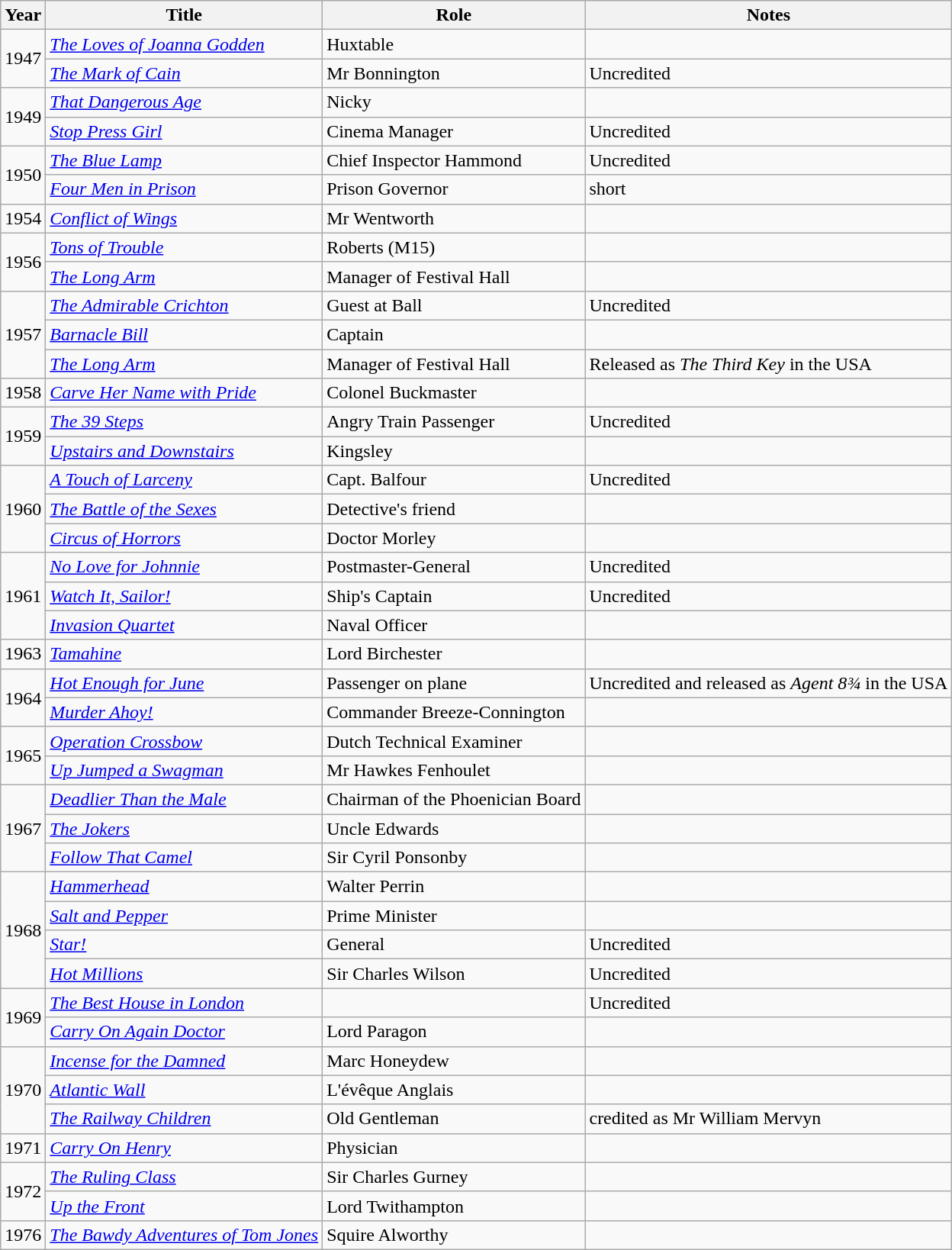<table class="wikitable sortable">
<tr>
<th>Year</th>
<th>Title</th>
<th>Role</th>
<th>Notes</th>
</tr>
<tr>
<td rowspan="2">1947</td>
<td><em><a href='#'>The Loves of Joanna Godden</a></em></td>
<td>Huxtable</td>
<td></td>
</tr>
<tr>
<td><em><a href='#'>The Mark of Cain</a></em></td>
<td>Mr Bonnington</td>
<td>Uncredited</td>
</tr>
<tr>
<td rowspan="2">1949</td>
<td><em><a href='#'>That Dangerous Age</a></em></td>
<td>Nicky</td>
<td></td>
</tr>
<tr>
<td><em><a href='#'>Stop Press Girl</a></em></td>
<td>Cinema Manager</td>
<td>Uncredited</td>
</tr>
<tr>
<td rowspan="2">1950</td>
<td><em><a href='#'>The Blue Lamp</a></em></td>
<td>Chief Inspector Hammond</td>
<td>Uncredited</td>
</tr>
<tr>
<td><em><a href='#'>Four Men in Prison</a></em></td>
<td>Prison Governor</td>
<td>short</td>
</tr>
<tr>
<td>1954</td>
<td><em><a href='#'>Conflict of Wings</a></em></td>
<td>Mr Wentworth</td>
<td></td>
</tr>
<tr>
<td rowspan="2">1956</td>
<td><em><a href='#'>Tons of Trouble</a></em></td>
<td>Roberts (M15)</td>
<td></td>
</tr>
<tr>
<td><em><a href='#'>The Long Arm</a></em></td>
<td>Manager of Festival Hall</td>
<td></td>
</tr>
<tr>
<td rowspan="3">1957</td>
<td><em><a href='#'>The Admirable Crichton</a></em></td>
<td>Guest at Ball</td>
<td>Uncredited</td>
</tr>
<tr>
<td><em><a href='#'>Barnacle Bill</a></em></td>
<td>Captain</td>
<td></td>
</tr>
<tr>
<td><em><a href='#'>The Long Arm</a></em></td>
<td>Manager of Festival Hall</td>
<td>Released as <em>The Third Key</em> in the USA</td>
</tr>
<tr>
<td>1958</td>
<td><em><a href='#'>Carve Her Name with Pride</a></em></td>
<td>Colonel Buckmaster</td>
<td></td>
</tr>
<tr>
<td rowspan="2">1959</td>
<td><em><a href='#'>The 39 Steps</a></em></td>
<td>Angry Train Passenger</td>
<td>Uncredited</td>
</tr>
<tr>
<td><em><a href='#'>Upstairs and Downstairs</a></em></td>
<td>Kingsley</td>
<td></td>
</tr>
<tr>
<td rowspan="3">1960</td>
<td><em><a href='#'>A Touch of Larceny</a></em></td>
<td>Capt. Balfour</td>
<td>Uncredited</td>
</tr>
<tr>
<td><em><a href='#'>The Battle of the Sexes</a></em></td>
<td>Detective's friend</td>
<td></td>
</tr>
<tr>
<td><em><a href='#'>Circus of Horrors</a></em></td>
<td>Doctor Morley</td>
<td></td>
</tr>
<tr>
<td rowspan="3">1961</td>
<td><em><a href='#'>No Love for Johnnie</a></em></td>
<td>Postmaster-General</td>
<td>Uncredited</td>
</tr>
<tr>
<td><em><a href='#'>Watch It, Sailor!</a></em></td>
<td>Ship's Captain</td>
<td>Uncredited</td>
</tr>
<tr>
<td><em><a href='#'>Invasion Quartet</a></em></td>
<td>Naval Officer</td>
<td></td>
</tr>
<tr>
<td>1963</td>
<td><em><a href='#'>Tamahine</a></em></td>
<td>Lord Birchester</td>
<td></td>
</tr>
<tr>
<td rowspan="2">1964</td>
<td><em><a href='#'>Hot Enough for June</a></em></td>
<td>Passenger on plane</td>
<td>Uncredited and released as <em>Agent 8¾</em> in the USA</td>
</tr>
<tr>
<td><em><a href='#'>Murder Ahoy!</a></em></td>
<td>Commander Breeze-Connington</td>
<td></td>
</tr>
<tr>
<td rowspan="2">1965</td>
<td><em><a href='#'>Operation Crossbow</a></em></td>
<td>Dutch Technical Examiner</td>
<td></td>
</tr>
<tr>
<td><em><a href='#'>Up Jumped a Swagman</a></em></td>
<td>Mr Hawkes Fenhoulet</td>
<td></td>
</tr>
<tr>
<td rowspan="3">1967</td>
<td><em><a href='#'>Deadlier Than the Male</a></em></td>
<td>Chairman of the Phoenician Board</td>
<td></td>
</tr>
<tr>
<td><em><a href='#'>The Jokers</a></em></td>
<td>Uncle Edwards</td>
<td></td>
</tr>
<tr>
<td><em><a href='#'>Follow That Camel</a></em></td>
<td>Sir Cyril Ponsonby</td>
<td></td>
</tr>
<tr>
<td rowspan="4">1968</td>
<td><em><a href='#'>Hammerhead</a></em></td>
<td>Walter Perrin</td>
<td></td>
</tr>
<tr>
<td><em><a href='#'>Salt and Pepper</a></em></td>
<td>Prime Minister</td>
<td></td>
</tr>
<tr>
<td><em><a href='#'>Star!</a></em></td>
<td>General</td>
<td>Uncredited</td>
</tr>
<tr>
<td><em><a href='#'>Hot Millions</a></em></td>
<td>Sir Charles Wilson</td>
<td>Uncredited</td>
</tr>
<tr>
<td rowspan="2">1969</td>
<td><em><a href='#'>The Best House in London</a></em></td>
<td></td>
<td>Uncredited</td>
</tr>
<tr>
<td><em><a href='#'>Carry On Again Doctor</a></em></td>
<td>Lord Paragon</td>
<td></td>
</tr>
<tr>
<td rowspan="3">1970</td>
<td><em><a href='#'>Incense for the Damned</a></em></td>
<td>Marc Honeydew</td>
<td></td>
</tr>
<tr>
<td><em><a href='#'>Atlantic Wall</a></em></td>
<td>L'évêque Anglais</td>
<td></td>
</tr>
<tr>
<td><em><a href='#'>The Railway Children</a></em></td>
<td>Old Gentleman</td>
<td>credited as Mr William Mervyn</td>
</tr>
<tr>
<td>1971</td>
<td><em><a href='#'>Carry On Henry</a></em></td>
<td>Physician</td>
<td></td>
</tr>
<tr>
<td rowspan="2">1972</td>
<td><em><a href='#'>The Ruling Class</a></em></td>
<td>Sir Charles Gurney</td>
<td></td>
</tr>
<tr>
<td><em><a href='#'>Up the Front</a></em></td>
<td>Lord Twithampton</td>
<td></td>
</tr>
<tr>
<td>1976</td>
<td><em><a href='#'>The Bawdy Adventures of Tom Jones</a></em></td>
<td>Squire Alworthy</td>
<td></td>
</tr>
</table>
